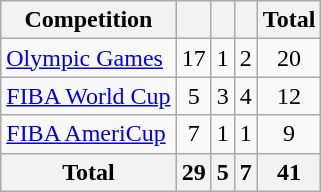<table class="wikitable"  style="text-align:center;">
<tr>
<th>Competition</th>
<th></th>
<th></th>
<th></th>
<th>Total</th>
</tr>
<tr>
<td align=left><a href='#'>Olympic Games</a></td>
<td>17</td>
<td>1</td>
<td>2</td>
<td>20</td>
</tr>
<tr>
<td align=left><a href='#'>FIBA World Cup</a></td>
<td>5</td>
<td>3</td>
<td>4</td>
<td>12</td>
</tr>
<tr>
<td align=left><a href='#'>FIBA AmeriCup</a></td>
<td>7</td>
<td>1</td>
<td>1</td>
<td>9</td>
</tr>
<tr>
<th>Total</th>
<th>29</th>
<th>5</th>
<th>7</th>
<th>41</th>
</tr>
</table>
